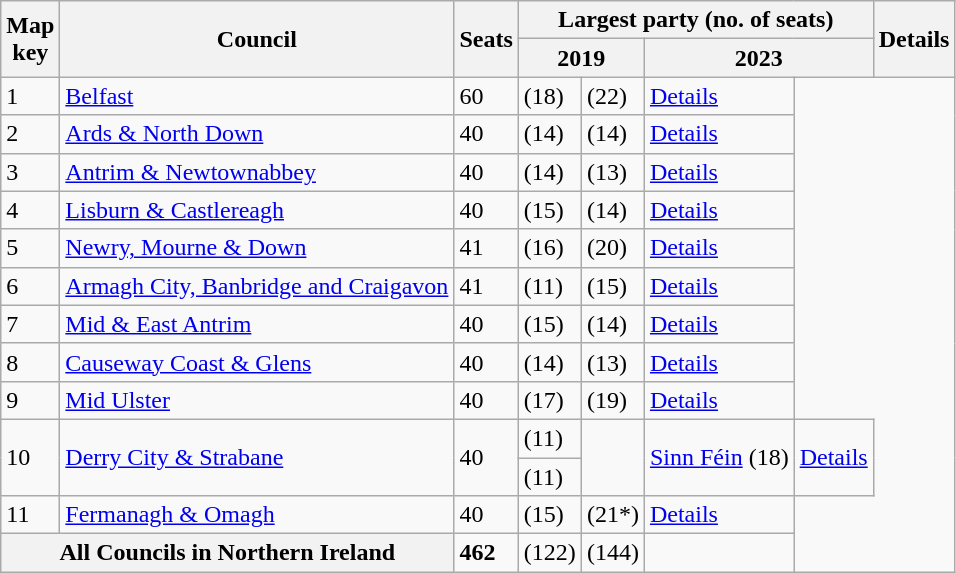<table class="wikitable sortable">
<tr>
<th rowspan = "2">Map<br> key</th>
<th rowspan="2">Council</th>
<th rowspan="2">Seats</th>
<th colspan="4">Largest party (no. of seats)</th>
<th rowspan=2>Details</th>
</tr>
<tr>
<th colspan=2>2019</th>
<th colspan=2>2023</th>
</tr>
<tr>
<td>1</td>
<td><a href='#'>Belfast</a></td>
<td>60</td>
<td> (18)</td>
<td> (22)</td>
<td><a href='#'>Details</a></td>
</tr>
<tr>
<td>2</td>
<td><a href='#'>Ards & North Down</a></td>
<td>40</td>
<td> (14)</td>
<td> (14)</td>
<td><a href='#'>Details</a></td>
</tr>
<tr>
<td>3</td>
<td><a href='#'>Antrim & Newtownabbey</a></td>
<td>40</td>
<td> (14)</td>
<td> (13)</td>
<td><a href='#'>Details</a></td>
</tr>
<tr>
<td>4</td>
<td><a href='#'>Lisburn & Castlereagh</a></td>
<td>40</td>
<td> (15)</td>
<td> (14)</td>
<td><a href='#'>Details</a></td>
</tr>
<tr>
<td>5</td>
<td><a href='#'>Newry, Mourne & Down</a></td>
<td>41</td>
<td> (16)</td>
<td> (20)</td>
<td><a href='#'>Details</a></td>
</tr>
<tr>
<td>6</td>
<td><a href='#'>Armagh City, Banbridge and Craigavon</a></td>
<td>41</td>
<td> (11)</td>
<td> (15)</td>
<td><a href='#'>Details</a></td>
</tr>
<tr>
<td>7</td>
<td><a href='#'>Mid & East Antrim</a></td>
<td>40</td>
<td> (15)</td>
<td> (14)</td>
<td><a href='#'>Details</a></td>
</tr>
<tr>
<td>8</td>
<td><a href='#'>Causeway Coast & Glens</a></td>
<td>40</td>
<td> (14)</td>
<td> (13)</td>
<td><a href='#'>Details</a></td>
</tr>
<tr>
<td>9</td>
<td><a href='#'>Mid Ulster</a></td>
<td>40</td>
<td> (17)</td>
<td> (19)</td>
<td><a href='#'>Details</a></td>
</tr>
<tr>
<td rowspan="2">10</td>
<td rowspan=2><a href='#'>Derry City & Strabane</a></td>
<td rowspan=2>40</td>
<td> (11)</td>
<td rowspan=2 bgcolor= ></td>
<td rowspan=2><a href='#'>Sinn Féin</a> (18)</td>
<td rowspan=2><a href='#'>Details</a></td>
</tr>
<tr>
<td> (11)</td>
</tr>
<tr>
<td>11</td>
<td><a href='#'>Fermanagh & Omagh</a></td>
<td>40</td>
<td> (15)</td>
<td> (21*)</td>
<td><a href='#'>Details</a></td>
</tr>
<tr>
<th colspan="2">All Councils in Northern Ireland</th>
<td><strong>462</strong></td>
<td> (122)</td>
<td> (144)</td>
<td></td>
</tr>
</table>
